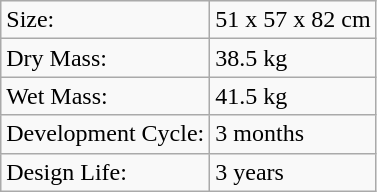<table class="wikitable">
<tr>
<td>Size:</td>
<td>51 x 57 x 82 cm</td>
</tr>
<tr>
<td>Dry Mass:</td>
<td>38.5 kg</td>
</tr>
<tr>
<td>Wet Mass:</td>
<td>41.5 kg</td>
</tr>
<tr>
<td>Development Cycle:</td>
<td>3 months</td>
</tr>
<tr>
<td>Design Life:</td>
<td>3 years</td>
</tr>
</table>
